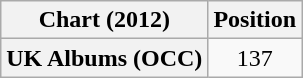<table class="wikitable plainrowheaders" style="text-align:center">
<tr>
<th scope="col">Chart (2012)</th>
<th scope="col">Position</th>
</tr>
<tr>
<th scope="row">UK Albums (OCC)</th>
<td>137</td>
</tr>
</table>
